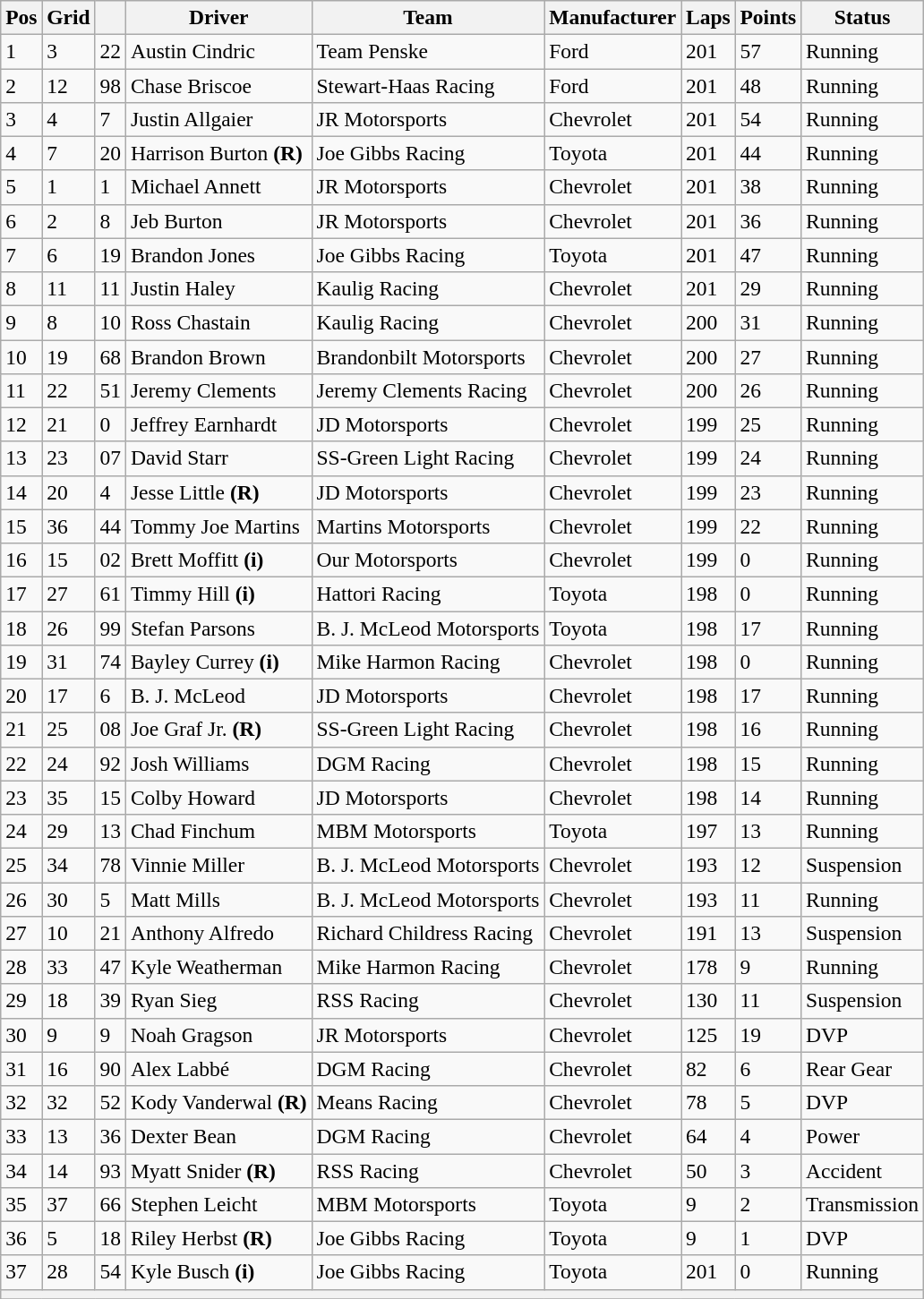<table class="wikitable" style="font-size:98%">
<tr>
<th>Pos</th>
<th>Grid</th>
<th></th>
<th>Driver</th>
<th>Team</th>
<th>Manufacturer</th>
<th>Laps</th>
<th>Points</th>
<th>Status</th>
</tr>
<tr>
<td>1</td>
<td>3</td>
<td>22</td>
<td>Austin Cindric</td>
<td>Team Penske</td>
<td>Ford</td>
<td>201</td>
<td>57</td>
<td>Running</td>
</tr>
<tr>
<td>2</td>
<td>12</td>
<td>98</td>
<td>Chase Briscoe</td>
<td>Stewart-Haas Racing</td>
<td>Ford</td>
<td>201</td>
<td>48</td>
<td>Running</td>
</tr>
<tr>
<td>3</td>
<td>4</td>
<td>7</td>
<td>Justin Allgaier</td>
<td>JR Motorsports</td>
<td>Chevrolet</td>
<td>201</td>
<td>54</td>
<td>Running</td>
</tr>
<tr>
<td>4</td>
<td>7</td>
<td>20</td>
<td>Harrison Burton <strong>(R)</strong></td>
<td>Joe Gibbs Racing</td>
<td>Toyota</td>
<td>201</td>
<td>44</td>
<td>Running</td>
</tr>
<tr>
<td>5</td>
<td>1</td>
<td>1</td>
<td>Michael Annett</td>
<td>JR Motorsports</td>
<td>Chevrolet</td>
<td>201</td>
<td>38</td>
<td>Running</td>
</tr>
<tr>
<td>6</td>
<td>2</td>
<td>8</td>
<td>Jeb Burton</td>
<td>JR Motorsports</td>
<td>Chevrolet</td>
<td>201</td>
<td>36</td>
<td>Running</td>
</tr>
<tr>
<td>7</td>
<td>6</td>
<td>19</td>
<td>Brandon Jones</td>
<td>Joe Gibbs Racing</td>
<td>Toyota</td>
<td>201</td>
<td>47</td>
<td>Running</td>
</tr>
<tr>
<td>8</td>
<td>11</td>
<td>11</td>
<td>Justin Haley</td>
<td>Kaulig Racing</td>
<td>Chevrolet</td>
<td>201</td>
<td>29</td>
<td>Running</td>
</tr>
<tr>
<td>9</td>
<td>8</td>
<td>10</td>
<td>Ross Chastain</td>
<td>Kaulig Racing</td>
<td>Chevrolet</td>
<td>200</td>
<td>31</td>
<td>Running</td>
</tr>
<tr>
<td>10</td>
<td>19</td>
<td>68</td>
<td>Brandon Brown</td>
<td>Brandonbilt Motorsports</td>
<td>Chevrolet</td>
<td>200</td>
<td>27</td>
<td>Running</td>
</tr>
<tr>
<td>11</td>
<td>22</td>
<td>51</td>
<td>Jeremy Clements</td>
<td>Jeremy Clements Racing</td>
<td>Chevrolet</td>
<td>200</td>
<td>26</td>
<td>Running</td>
</tr>
<tr>
<td>12</td>
<td>21</td>
<td>0</td>
<td>Jeffrey Earnhardt</td>
<td>JD Motorsports</td>
<td>Chevrolet</td>
<td>199</td>
<td>25</td>
<td>Running</td>
</tr>
<tr>
<td>13</td>
<td>23</td>
<td>07</td>
<td>David Starr</td>
<td>SS-Green Light Racing</td>
<td>Chevrolet</td>
<td>199</td>
<td>24</td>
<td>Running</td>
</tr>
<tr>
<td>14</td>
<td>20</td>
<td>4</td>
<td>Jesse Little <strong>(R)</strong></td>
<td>JD Motorsports</td>
<td>Chevrolet</td>
<td>199</td>
<td>23</td>
<td>Running</td>
</tr>
<tr>
<td>15</td>
<td>36</td>
<td>44</td>
<td>Tommy Joe Martins</td>
<td>Martins Motorsports</td>
<td>Chevrolet</td>
<td>199</td>
<td>22</td>
<td>Running</td>
</tr>
<tr>
<td>16</td>
<td>15</td>
<td>02</td>
<td>Brett Moffitt <strong>(i)</strong></td>
<td>Our Motorsports</td>
<td>Chevrolet</td>
<td>199</td>
<td>0</td>
<td>Running</td>
</tr>
<tr>
<td>17</td>
<td>27</td>
<td>61</td>
<td>Timmy Hill <strong>(i)</strong></td>
<td>Hattori Racing</td>
<td>Toyota</td>
<td>198</td>
<td>0</td>
<td>Running</td>
</tr>
<tr>
<td>18</td>
<td>26</td>
<td>99</td>
<td>Stefan Parsons</td>
<td>B. J. McLeod Motorsports</td>
<td>Toyota</td>
<td>198</td>
<td>17</td>
<td>Running</td>
</tr>
<tr>
<td>19</td>
<td>31</td>
<td>74</td>
<td>Bayley Currey <strong>(i)</strong></td>
<td>Mike Harmon Racing</td>
<td>Chevrolet</td>
<td>198</td>
<td>0</td>
<td>Running</td>
</tr>
<tr>
<td>20</td>
<td>17</td>
<td>6</td>
<td>B. J. McLeod</td>
<td>JD Motorsports</td>
<td>Chevrolet</td>
<td>198</td>
<td>17</td>
<td>Running</td>
</tr>
<tr>
<td>21</td>
<td>25</td>
<td>08</td>
<td>Joe Graf Jr. <strong>(R)</strong></td>
<td>SS-Green Light Racing</td>
<td>Chevrolet</td>
<td>198</td>
<td>16</td>
<td>Running</td>
</tr>
<tr>
<td>22</td>
<td>24</td>
<td>92</td>
<td>Josh Williams</td>
<td>DGM Racing</td>
<td>Chevrolet</td>
<td>198</td>
<td>15</td>
<td>Running</td>
</tr>
<tr>
<td>23</td>
<td>35</td>
<td>15</td>
<td>Colby Howard</td>
<td>JD Motorsports</td>
<td>Chevrolet</td>
<td>198</td>
<td>14</td>
<td>Running</td>
</tr>
<tr>
<td>24</td>
<td>29</td>
<td>13</td>
<td>Chad Finchum</td>
<td>MBM Motorsports</td>
<td>Toyota</td>
<td>197</td>
<td>13</td>
<td>Running</td>
</tr>
<tr>
<td>25</td>
<td>34</td>
<td>78</td>
<td>Vinnie Miller</td>
<td>B. J. McLeod Motorsports</td>
<td>Chevrolet</td>
<td>193</td>
<td>12</td>
<td>Suspension</td>
</tr>
<tr>
<td>26</td>
<td>30</td>
<td>5</td>
<td>Matt Mills</td>
<td>B. J. McLeod Motorsports</td>
<td>Chevrolet</td>
<td>193</td>
<td>11</td>
<td>Running</td>
</tr>
<tr>
<td>27</td>
<td>10</td>
<td>21</td>
<td>Anthony Alfredo</td>
<td>Richard Childress Racing</td>
<td>Chevrolet</td>
<td>191</td>
<td>13</td>
<td>Suspension</td>
</tr>
<tr>
<td>28</td>
<td>33</td>
<td>47</td>
<td>Kyle Weatherman</td>
<td>Mike Harmon Racing</td>
<td>Chevrolet</td>
<td>178</td>
<td>9</td>
<td>Running</td>
</tr>
<tr>
<td>29</td>
<td>18</td>
<td>39</td>
<td>Ryan Sieg</td>
<td>RSS Racing</td>
<td>Chevrolet</td>
<td>130</td>
<td>11</td>
<td>Suspension</td>
</tr>
<tr>
<td>30</td>
<td>9</td>
<td>9</td>
<td>Noah Gragson</td>
<td>JR Motorsports</td>
<td>Chevrolet</td>
<td>125</td>
<td>19</td>
<td>DVP</td>
</tr>
<tr>
<td>31</td>
<td>16</td>
<td>90</td>
<td>Alex Labbé</td>
<td>DGM Racing</td>
<td>Chevrolet</td>
<td>82</td>
<td>6</td>
<td>Rear Gear</td>
</tr>
<tr>
<td>32</td>
<td>32</td>
<td>52</td>
<td>Kody Vanderwal <strong>(R)</strong></td>
<td>Means Racing</td>
<td>Chevrolet</td>
<td>78</td>
<td>5</td>
<td>DVP</td>
</tr>
<tr>
<td>33</td>
<td>13</td>
<td>36</td>
<td>Dexter Bean</td>
<td>DGM Racing</td>
<td>Chevrolet</td>
<td>64</td>
<td>4</td>
<td>Power</td>
</tr>
<tr>
<td>34</td>
<td>14</td>
<td>93</td>
<td>Myatt Snider <strong>(R)</strong></td>
<td>RSS Racing</td>
<td>Chevrolet</td>
<td>50</td>
<td>3</td>
<td>Accident</td>
</tr>
<tr>
<td>35</td>
<td>37</td>
<td>66</td>
<td>Stephen Leicht</td>
<td>MBM Motorsports</td>
<td>Toyota</td>
<td>9</td>
<td>2</td>
<td>Transmission</td>
</tr>
<tr>
<td>36</td>
<td>5</td>
<td>18</td>
<td>Riley Herbst <strong>(R)</strong></td>
<td>Joe Gibbs Racing</td>
<td>Toyota</td>
<td>9</td>
<td>1</td>
<td>DVP</td>
</tr>
<tr>
<td>37</td>
<td>28</td>
<td>54</td>
<td>Kyle Busch <strong>(i)</strong></td>
<td>Joe Gibbs Racing</td>
<td>Toyota</td>
<td>201</td>
<td>0</td>
<td>Running</td>
</tr>
<tr>
<th colspan="9"></th>
</tr>
<tr>
</tr>
</table>
